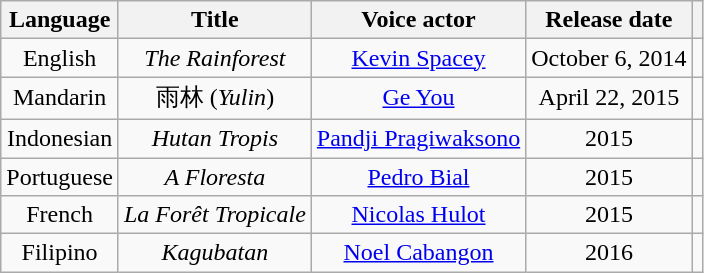<table class="wikitable">
<tr>
<th>Language</th>
<th>Title</th>
<th>Voice actor</th>
<th>Release date</th>
<th></th>
</tr>
<tr>
<td style="text-align: center;">English</td>
<td style="text-align: center;"><em>The Rainforest</em></td>
<td style="text-align: center;"><a href='#'>Kevin Spacey</a></td>
<td style="text-align: center;">October 6, 2014</td>
<td style="text-align: center;"></td>
</tr>
<tr>
<td style="text-align: center;">Mandarin</td>
<td style="text-align: center;">雨林 (<em>Yulin</em>)</td>
<td style="text-align: center;"><a href='#'>Ge You</a></td>
<td style="text-align: center;">April 22, 2015</td>
<td style="text-align: center;"></td>
</tr>
<tr>
<td style="text-align: center;">Indonesian</td>
<td style="text-align: center;"><em>Hutan Tropis</em></td>
<td style="text-align: center;"><a href='#'>Pandji Pragiwaksono</a></td>
<td style="text-align: center;">2015</td>
<td style="text-align: center;"></td>
</tr>
<tr>
<td style="text-align: center;">Portuguese</td>
<td style="text-align: center;"><em>A Floresta</em></td>
<td style="text-align: center;"><a href='#'>Pedro Bial</a></td>
<td style="text-align: center;">2015</td>
<td style="text-align: center;"></td>
</tr>
<tr>
<td style="text-align: center;">French</td>
<td style="text-align: center;"><em>La Forêt Tropicale</em></td>
<td style="text-align: center;"><a href='#'>Nicolas Hulot</a></td>
<td style="text-align: center;">2015</td>
<td style="text-align: center;"></td>
</tr>
<tr>
<td style="text-align: center;">Filipino</td>
<td style="text-align: center;"><em>Kagubatan</em></td>
<td style="text-align: center;"><a href='#'>Noel Cabangon</a></td>
<td style="text-align: center;">2016</td>
<td style="text-align: center;"></td>
</tr>
</table>
